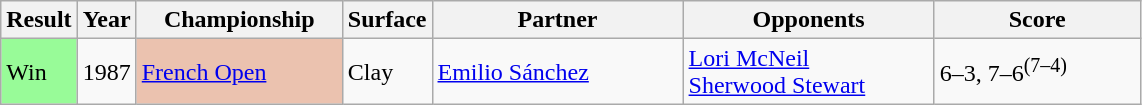<table class="sortable wikitable">
<tr>
<th>Result</th>
<th>Year</th>
<th style="width:130px">Championship</th>
<th>Surface</th>
<th style="width:160px">Partner</th>
<th style="width:160px">Opponents</th>
<th style="width:130px" class="unsortable">Score</th>
</tr>
<tr>
<td style="background:#98fb98;">Win</td>
<td>1987</td>
<td style="background:#ebc2af;"><a href='#'>French Open</a></td>
<td>Clay</td>
<td> <a href='#'>Emilio Sánchez</a></td>
<td> <a href='#'>Lori McNeil</a><br> <a href='#'>Sherwood Stewart</a></td>
<td>6–3, 7–6<sup>(7–4)</sup></td>
</tr>
</table>
